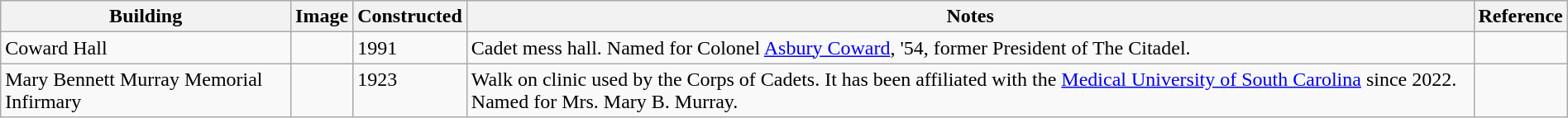<table class="wikitable sortable" style="width:100%">
<tr>
<th style="width:*;">Building</th>
<th style="width:*;" class="unsortable">Image</th>
<th style="width:*;">Constructed</th>
<th style="width:*;" class="unsortable">Notes</th>
<th style="width:*;" class="unsortable">Reference</th>
</tr>
<tr valign="top">
<td>Coward Hall</td>
<td></td>
<td>1991</td>
<td>Cadet mess hall. Named for Colonel <a href='#'>Asbury Coward</a>, '54, former President of The Citadel.</td>
<td></td>
</tr>
<tr valign="top">
<td>Mary Bennett Murray Memorial Infirmary</td>
<td></td>
<td>1923</td>
<td>Walk on clinic used by the Corps of Cadets. It has been affiliated with the <a href='#'>Medical University of South Carolina</a> since 2022. Named for Mrs. Mary B. Murray.</td>
<td></td>
</tr>
</table>
